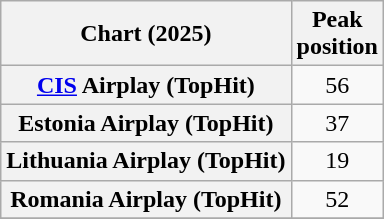<table class="wikitable sortable plainrowheaders" style="text-align:center">
<tr>
<th scope="col">Chart (2025)</th>
<th scope="col">Peak<br>position</th>
</tr>
<tr>
<th scope="row"><a href='#'>CIS</a> Airplay (TopHit)</th>
<td>56</td>
</tr>
<tr>
<th scope="row">Estonia Airplay (TopHit)</th>
<td>37</td>
</tr>
<tr>
<th scope="row">Lithuania Airplay (TopHit)</th>
<td>19</td>
</tr>
<tr>
<th scope="row">Romania Airplay (TopHit)</th>
<td>52</td>
</tr>
<tr>
</tr>
</table>
